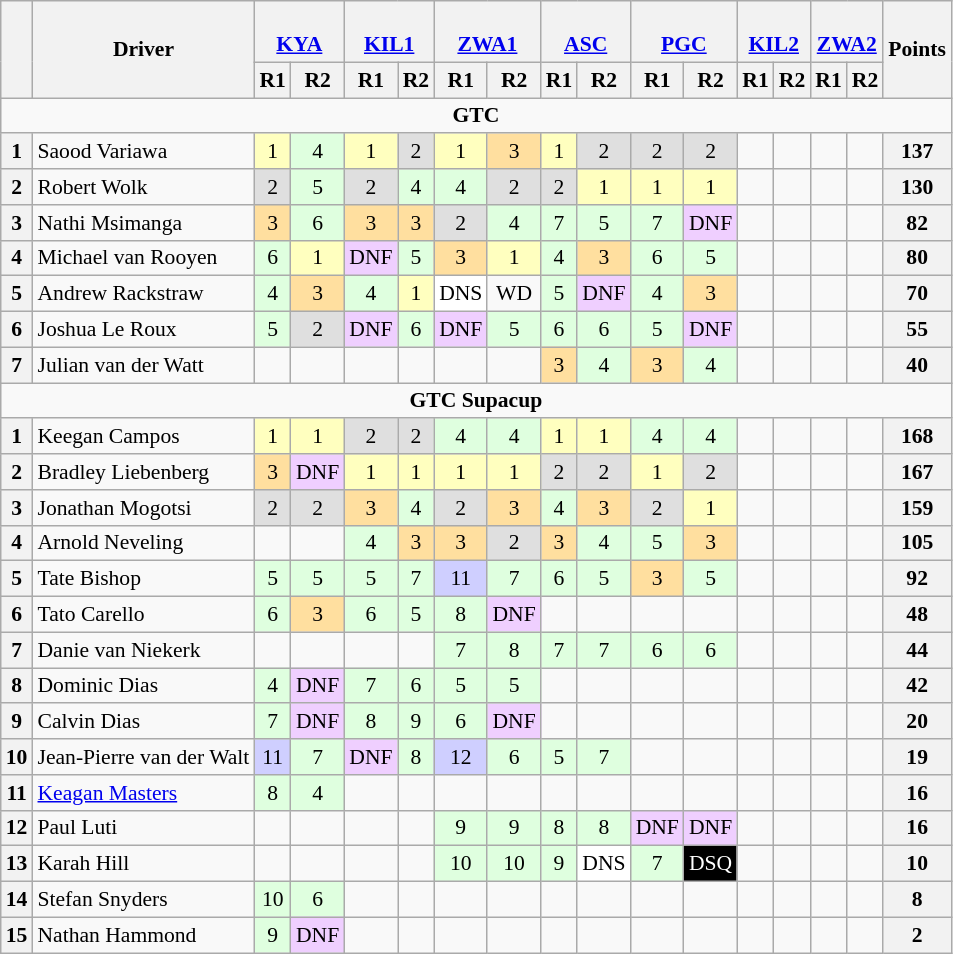<table class="wikitable" style="font-size:90%; text-align:center">
<tr style="background:#f9f9f9" valign="top">
<th rowspan=2 valign="middle"></th>
<th rowspan=2 valign="middle">Driver</th>
<th colspan=2><br><a href='#'>KYA</a></th>
<th colspan=2><br><a href='#'>KIL1</a></th>
<th colspan=2><br><a href='#'>ZWA1</a></th>
<th colspan=2><br><a href='#'>ASC</a></th>
<th colspan=2><br><a href='#'>PGC</a></th>
<th colspan=2><br><a href='#'>KIL2</a></th>
<th colspan=2><br><a href='#'>ZWA2</a></th>
<th rowspan=2 valign="middle">Points</th>
</tr>
<tr>
<th>R1</th>
<th>R2</th>
<th>R1</th>
<th>R2</th>
<th>R1</th>
<th>R2</th>
<th>R1</th>
<th>R2</th>
<th>R1</th>
<th>R2</th>
<th>R1</th>
<th>R2</th>
<th>R1</th>
<th>R2</th>
</tr>
<tr>
<td colspan=17 align=center><strong>GTC</strong></td>
</tr>
<tr>
<th>1</th>
<td align=left> Saood Variawa</td>
<td style="background:#ffffbf;">1</td>
<td style="background:#dfffdf;">4</td>
<td style="background:#ffffbf;">1</td>
<td style="background:#dfdfdf;">2</td>
<td style="background:#ffffbf;">1</td>
<td style="background:#ffdf9f;">3</td>
<td style="background:#ffffbf;">1</td>
<td style="background:#dfdfdf;">2</td>
<td style="background:#dfdfdf;">2</td>
<td style="background:#dfdfdf;">2</td>
<td></td>
<td></td>
<td></td>
<td></td>
<th>137</th>
</tr>
<tr>
<th>2</th>
<td align=left> Robert Wolk</td>
<td style="background:#dfdfdf;">2</td>
<td style="background:#dfffdf;">5</td>
<td style="background:#dfdfdf;">2</td>
<td style="background:#dfffdf;">4</td>
<td style="background:#dfffdf;">4</td>
<td style="background:#dfdfdf;">2</td>
<td style="background:#dfdfdf;">2</td>
<td style="background:#ffffbf;">1</td>
<td style="background:#ffffbf;">1</td>
<td style="background:#ffffbf;">1</td>
<td></td>
<td></td>
<td></td>
<td></td>
<th>130</th>
</tr>
<tr>
<th>3</th>
<td align=left> Nathi Msimanga</td>
<td style="background:#ffdf9f;">3</td>
<td style="background:#dfffdf;">6</td>
<td style="background:#ffdf9f;">3</td>
<td style="background:#ffdf9f;">3</td>
<td style="background:#dfdfdf;">2</td>
<td style="background:#dfffdf;">4</td>
<td style="background:#dfffdf;">7</td>
<td style="background:#dfffdf;">5</td>
<td style="background:#dfffdf;">7</td>
<td style="background:#efcfff;">DNF</td>
<td></td>
<td></td>
<td></td>
<td></td>
<th>82</th>
</tr>
<tr>
<th>4</th>
<td align=left> Michael van Rooyen</td>
<td style="background:#dfffdf;">6</td>
<td style="background:#ffffbf;">1</td>
<td style="background:#efcfff;">DNF</td>
<td style="background:#dfffdf;">5</td>
<td style="background:#ffdf9f;">3</td>
<td style="background:#ffffbf;">1</td>
<td style="background:#dfffdf;">4</td>
<td style="background:#ffdf9f;">3</td>
<td style="background:#dfffdf;">6</td>
<td style="background:#dfffdf;">5</td>
<td></td>
<td></td>
<td></td>
<td></td>
<th>80</th>
</tr>
<tr>
<th>5</th>
<td align=left> Andrew Rackstraw</td>
<td style="background:#dfffdf;">4</td>
<td style="background:#ffdf9f;">3</td>
<td style="background:#dfffdf;">4</td>
<td style="background:#ffffbf;">1</td>
<td style="background:#ffffff;">DNS</td>
<td>WD</td>
<td style="background:#dfffdf;">5</td>
<td style="background:#efcfff;">DNF</td>
<td style="background:#dfffdf;">4</td>
<td style="background:#ffdf9f;">3</td>
<td></td>
<td></td>
<td></td>
<td></td>
<th>70</th>
</tr>
<tr>
<th>6</th>
<td align=left> Joshua Le Roux</td>
<td style="background:#dfffdf;">5</td>
<td style="background:#dfdfdf;">2</td>
<td style="background:#efcfff;">DNF</td>
<td style="background:#dfffdf;">6</td>
<td style="background:#efcfff;">DNF</td>
<td style="background:#dfffdf;">5</td>
<td style="background:#dfffdf;">6</td>
<td style="background:#dfffdf;">6</td>
<td style="background:#dfffdf;">5</td>
<td style="background:#efcfff;">DNF</td>
<td></td>
<td></td>
<td></td>
<td></td>
<th>55</th>
</tr>
<tr>
<th>7</th>
<td align=left> Julian van der Watt</td>
<td></td>
<td></td>
<td></td>
<td></td>
<td></td>
<td></td>
<td style="background:#ffdf9f;">3</td>
<td style="background:#dfffdf;">4</td>
<td style="background:#ffdf9f;">3</td>
<td style="background:#dfffdf;">4</td>
<td></td>
<td></td>
<td></td>
<td></td>
<th>40</th>
</tr>
<tr>
<td colspan=17 align=center><strong>GTC Supacup</strong></td>
</tr>
<tr>
<th>1</th>
<td align=left> Keegan Campos</td>
<td style="background:#ffffbf;">1</td>
<td style="background:#ffffbf;">1</td>
<td style="background:#dfdfdf;">2</td>
<td style="background:#dfdfdf;">2</td>
<td style="background:#dfffdf;">4</td>
<td style="background:#dfffdf;">4</td>
<td style="background:#ffffbf;">1</td>
<td style="background:#ffffbf;">1</td>
<td style="background:#dfffdf;">4</td>
<td style="background:#dfffdf;">4</td>
<td></td>
<td></td>
<td></td>
<td></td>
<th>168</th>
</tr>
<tr>
<th>2</th>
<td align=left> Bradley Liebenberg</td>
<td style="background:#ffdf9f;">3</td>
<td style="background:#efcfff;">DNF</td>
<td style="background:#ffffbf;">1</td>
<td style="background:#ffffbf;">1</td>
<td style="background:#ffffbf;">1</td>
<td style="background:#ffffbf;">1</td>
<td style="background:#dfdfdf;">2</td>
<td style="background:#dfdfdf;">2</td>
<td style="background:#ffffbf;">1</td>
<td style="background:#dfdfdf;">2</td>
<td></td>
<td></td>
<td></td>
<td></td>
<th>167</th>
</tr>
<tr>
<th>3</th>
<td align=left> Jonathan Mogotsi</td>
<td style="background:#dfdfdf;">2</td>
<td style="background:#dfdfdf;">2</td>
<td style="background:#ffdf9f;">3</td>
<td style="background:#dfffdf;">4</td>
<td style="background:#dfdfdf;">2</td>
<td style="background:#ffdf9f;">3</td>
<td style="background:#dfffdf;">4</td>
<td style="background:#ffdf9f;">3</td>
<td style="background:#dfdfdf;">2</td>
<td style="background:#ffffbf;">1</td>
<td></td>
<td></td>
<td></td>
<td></td>
<th>159</th>
</tr>
<tr>
<th>4</th>
<td align=left> Arnold Neveling</td>
<td></td>
<td></td>
<td style="background:#dfffdf;">4</td>
<td style="background:#ffdf9f;">3</td>
<td style="background:#ffdf9f;">3</td>
<td style="background:#dfdfdf;">2</td>
<td style="background:#ffdf9f;">3</td>
<td style="background:#dfffdf;">4</td>
<td style="background:#dfffdf;">5</td>
<td style="background:#ffdf9f;">3</td>
<td></td>
<td></td>
<td></td>
<td></td>
<th>105</th>
</tr>
<tr>
<th>5</th>
<td align=left> Tate Bishop</td>
<td style="background:#dfffdf;">5</td>
<td style="background:#dfffdf;">5</td>
<td style="background:#dfffdf;">5</td>
<td style="background:#dfffdf;">7</td>
<td style="background:#cfcfff;">11</td>
<td style="background:#dfffdf;">7</td>
<td style="background:#dfffdf;">6</td>
<td style="background:#dfffdf;">5</td>
<td style="background:#ffdf9f;">3</td>
<td style="background:#dfffdf;">5</td>
<td></td>
<td></td>
<td></td>
<td></td>
<th>92</th>
</tr>
<tr>
<th>6</th>
<td align=left> Tato Carello</td>
<td style="background:#dfffdf;">6</td>
<td style="background:#ffdf9f;">3</td>
<td style="background:#dfffdf;">6</td>
<td style="background:#dfffdf;">5</td>
<td style="background:#dfffdf;">8</td>
<td style="background:#efcfff;">DNF</td>
<td></td>
<td></td>
<td></td>
<td></td>
<td></td>
<td></td>
<td></td>
<td></td>
<th>48</th>
</tr>
<tr>
<th>7</th>
<td align=left> Danie van Niekerk</td>
<td></td>
<td></td>
<td></td>
<td></td>
<td style="background:#dfffdf;">7</td>
<td style="background:#dfffdf;">8</td>
<td style="background:#dfffdf;">7</td>
<td style="background:#dfffdf;">7</td>
<td style="background:#dfffdf;">6</td>
<td style="background:#dfffdf;">6</td>
<td></td>
<td></td>
<td></td>
<td></td>
<th>44</th>
</tr>
<tr>
<th>8</th>
<td align=left> Dominic Dias</td>
<td style="background:#dfffdf;">4</td>
<td style="background:#efcfff;">DNF</td>
<td style="background:#dfffdf;">7</td>
<td style="background:#dfffdf;">6</td>
<td style="background:#dfffdf;">5</td>
<td style="background:#dfffdf;">5</td>
<td></td>
<td></td>
<td></td>
<td></td>
<td></td>
<td></td>
<td></td>
<td></td>
<th>42</th>
</tr>
<tr>
<th>9</th>
<td align=left> Calvin Dias</td>
<td style="background:#dfffdf;">7</td>
<td style="background:#efcfff;">DNF</td>
<td style="background:#dfffdf;">8</td>
<td style="background:#dfffdf;">9</td>
<td style="background:#dfffdf;">6</td>
<td style="background:#efcfff;">DNF</td>
<td></td>
<td></td>
<td></td>
<td></td>
<td></td>
<td></td>
<td></td>
<td></td>
<th>20</th>
</tr>
<tr>
<th>10</th>
<td align=left> Jean-Pierre van der Walt</td>
<td style="background:#cfcfff;">11</td>
<td style="background:#dfffdf;">7</td>
<td style="background:#efcfff;">DNF</td>
<td style="background:#dfffdf;">8</td>
<td style="background:#cfcfff;">12</td>
<td style="background:#dfffdf;">6</td>
<td style="background:#dfffdf;">5</td>
<td style="background:#dfffdf;">7</td>
<td></td>
<td></td>
<td></td>
<td></td>
<td></td>
<td></td>
<th>19</th>
</tr>
<tr>
<th>11</th>
<td align=left> <a href='#'>Keagan Masters</a></td>
<td style="background:#dfffdf;">8</td>
<td style="background:#dfffdf;">4</td>
<td></td>
<td></td>
<td></td>
<td></td>
<td></td>
<td></td>
<td></td>
<td></td>
<td></td>
<td></td>
<td></td>
<td></td>
<th>16</th>
</tr>
<tr>
<th>12</th>
<td align=left> Paul Luti</td>
<td></td>
<td></td>
<td></td>
<td></td>
<td style="background:#dfffdf;">9</td>
<td style="background:#dfffdf;">9</td>
<td style="background:#dfffdf;">8</td>
<td style="background:#dfffdf;">8</td>
<td style="background:#efcfff;">DNF</td>
<td style="background:#efcfff;">DNF</td>
<td></td>
<td></td>
<td></td>
<td></td>
<th>16</th>
</tr>
<tr>
<th>13</th>
<td align=left> Karah Hill</td>
<td></td>
<td></td>
<td></td>
<td></td>
<td style="background:#dfffdf;">10</td>
<td style="background:#dfffdf;">10</td>
<td style="background:#dfffdf;">9</td>
<td style="background:#ffffff;">DNS</td>
<td style="background:#dfffdf;">7</td>
<td style="background:#000000; color:white;">DSQ</td>
<td></td>
<td></td>
<td></td>
<td></td>
<th>10</th>
</tr>
<tr>
<th>14</th>
<td align=left> Stefan Snyders</td>
<td style="background:#dfffdf;">10</td>
<td style="background:#dfffdf;">6</td>
<td></td>
<td></td>
<td></td>
<td></td>
<td></td>
<td></td>
<td></td>
<td></td>
<td></td>
<td></td>
<td></td>
<td></td>
<th>8</th>
</tr>
<tr>
<th>15</th>
<td align=left> Nathan Hammond</td>
<td style="background:#dfffdf;">9</td>
<td style="background:#efcfff;">DNF</td>
<td></td>
<td></td>
<td></td>
<td></td>
<td></td>
<td></td>
<td></td>
<td></td>
<td></td>
<td></td>
<td></td>
<td></td>
<th>2</th>
</tr>
</table>
